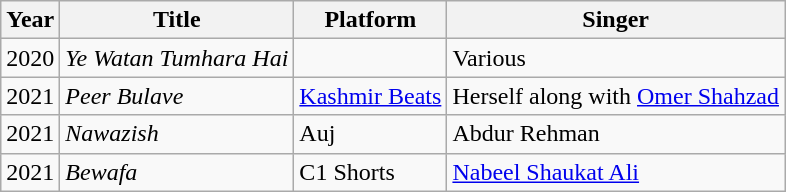<table class="wikitable">
<tr>
<th>Year</th>
<th>Title</th>
<th>Platform</th>
<th>Singer</th>
</tr>
<tr>
<td>2020</td>
<td><em>Ye Watan Tumhara Hai</em></td>
<td></td>
<td>Various</td>
</tr>
<tr>
<td>2021</td>
<td><em>Peer Bulave</em></td>
<td><a href='#'>Kashmir Beats</a></td>
<td>Herself along with <a href='#'>Omer Shahzad</a></td>
</tr>
<tr>
<td>2021</td>
<td><em>Nawazish</em></td>
<td>Auj</td>
<td>Abdur Rehman</td>
</tr>
<tr>
<td>2021</td>
<td><em>Bewafa</em></td>
<td>C1 Shorts</td>
<td><a href='#'>Nabeel Shaukat Ali</a></td>
</tr>
</table>
